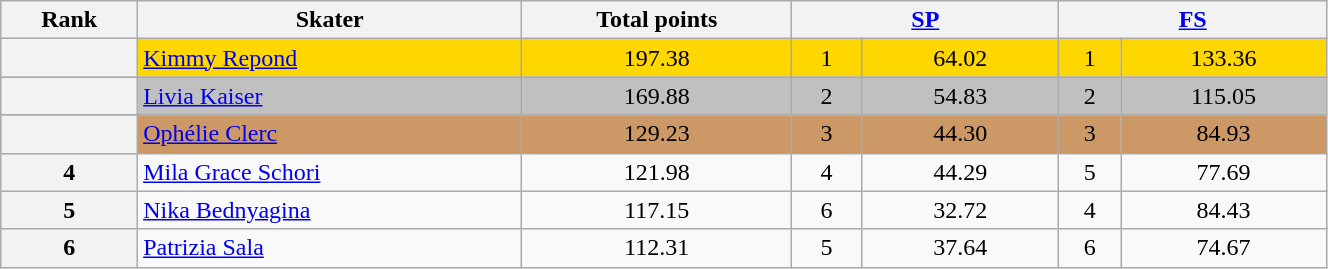<table class="wikitable sortable" style="text-align:center;" width="70%">
<tr>
<th scope="col">Rank</th>
<th scope="col">Skater</th>
<th scope="col">Total points</th>
<th scope="col" colspan="2" width="80px"><a href='#'>SP</a></th>
<th scope="col" colspan="2" width="80px"><a href='#'>FS</a></th>
</tr>
<tr bgcolor="gold">
<th scope="row"></th>
<td align="left"><a href='#'>Kimmy Repond</a></td>
<td>197.38</td>
<td>1</td>
<td>64.02</td>
<td>1</td>
<td>133.36</td>
</tr>
<tr bgcolor="silver">
<th scope="row"></th>
<td align="left"><a href='#'>Livia Kaiser</a></td>
<td>169.88</td>
<td>2</td>
<td>54.83</td>
<td>2</td>
<td>115.05</td>
</tr>
<tr bgcolor="cc9966">
<th scope="row"></th>
<td align="left"><a href='#'>Ophélie Clerc</a></td>
<td>129.23</td>
<td>3</td>
<td>44.30</td>
<td>3</td>
<td>84.93</td>
</tr>
<tr>
<th scope="row">4</th>
<td align="left"><a href='#'>Mila Grace Schori</a></td>
<td>121.98</td>
<td>4</td>
<td>44.29</td>
<td>5</td>
<td>77.69</td>
</tr>
<tr>
<th scope="row">5</th>
<td align="left"><a href='#'>Nika Bednyagina</a></td>
<td>117.15</td>
<td>6</td>
<td>32.72</td>
<td>4</td>
<td>84.43</td>
</tr>
<tr>
<th scope="row">6</th>
<td align="left"><a href='#'>Patrizia Sala</a></td>
<td>112.31</td>
<td>5</td>
<td>37.64</td>
<td>6</td>
<td>74.67</td>
</tr>
</table>
